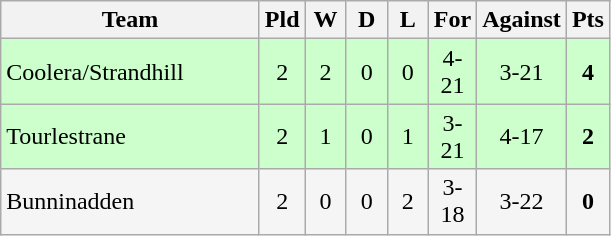<table class="wikitable">
<tr>
<th width=165>Team</th>
<th width=20>Pld</th>
<th width=20>W</th>
<th width=20>D</th>
<th width=20>L</th>
<th width=20>For</th>
<th width=20>Against</th>
<th width=20>Pts</th>
</tr>
<tr align=center style="background:#ccffcc;">
<td style="text-align:left;">Coolera/Strandhill</td>
<td>2</td>
<td>2</td>
<td>0</td>
<td>0</td>
<td>4-21</td>
<td>3-21</td>
<td><strong>4</strong></td>
</tr>
<tr align=center style="background:#ccffcc;">
<td style="text-align:left;">Tourlestrane</td>
<td>2</td>
<td>1</td>
<td>0</td>
<td>1</td>
<td>3-21</td>
<td>4-17</td>
<td><strong>2</strong></td>
</tr>
<tr align=center style="background:#f5f5f5;">
<td style="text-align:left;">Bunninadden</td>
<td>2</td>
<td>0</td>
<td>0</td>
<td>2</td>
<td>3-18</td>
<td>3-22</td>
<td><strong>0</strong></td>
</tr>
</table>
